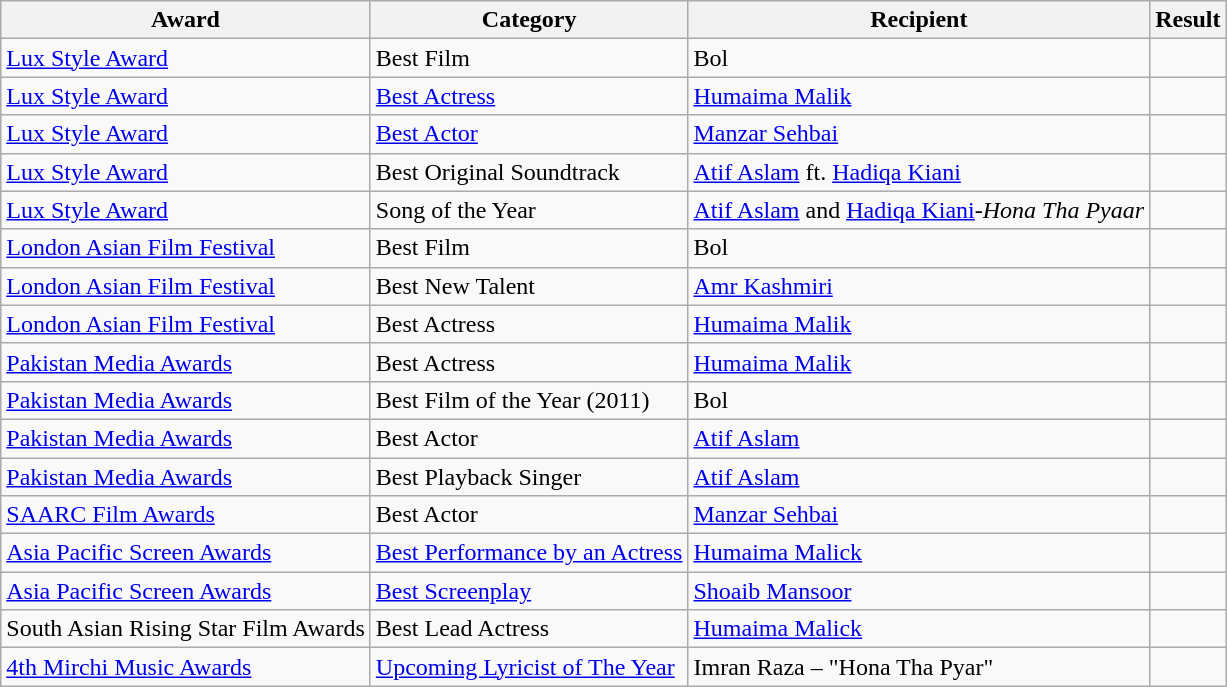<table class="wikitable">
<tr>
<th>Award</th>
<th>Category</th>
<th>Recipient</th>
<th>Result</th>
</tr>
<tr>
<td><a href='#'>Lux Style Award</a></td>
<td>Best Film</td>
<td>Bol</td>
<td></td>
</tr>
<tr>
<td><a href='#'>Lux Style Award</a></td>
<td><a href='#'>Best Actress</a></td>
<td><a href='#'>Humaima Malik</a></td>
<td></td>
</tr>
<tr>
<td><a href='#'>Lux Style Award</a></td>
<td><a href='#'>Best Actor</a></td>
<td><a href='#'>Manzar Sehbai</a></td>
<td></td>
</tr>
<tr>
<td><a href='#'>Lux Style Award</a></td>
<td>Best Original Soundtrack</td>
<td><a href='#'>Atif Aslam</a> ft. <a href='#'>Hadiqa Kiani</a></td>
<td></td>
</tr>
<tr>
<td><a href='#'>Lux Style Award</a></td>
<td>Song of the Year</td>
<td><a href='#'>Atif Aslam</a> and <a href='#'>Hadiqa Kiani</a>-<em>Hona Tha Pyaar</em></td>
<td></td>
</tr>
<tr>
<td><a href='#'>London Asian Film Festival</a></td>
<td>Best Film</td>
<td>Bol</td>
<td></td>
</tr>
<tr>
<td><a href='#'>London Asian Film Festival</a></td>
<td>Best New Talent</td>
<td><a href='#'>Amr Kashmiri</a></td>
<td></td>
</tr>
<tr>
<td><a href='#'>London Asian Film Festival</a></td>
<td>Best Actress</td>
<td><a href='#'>Humaima Malik</a></td>
<td></td>
</tr>
<tr>
<td><a href='#'>Pakistan Media Awards</a></td>
<td>Best Actress</td>
<td><a href='#'>Humaima Malik</a></td>
<td></td>
</tr>
<tr>
<td><a href='#'>Pakistan Media Awards</a></td>
<td>Best Film of the Year (2011)</td>
<td>Bol</td>
<td></td>
</tr>
<tr>
<td><a href='#'>Pakistan Media Awards</a></td>
<td>Best Actor</td>
<td><a href='#'>Atif Aslam</a></td>
<td></td>
</tr>
<tr>
<td><a href='#'>Pakistan Media Awards</a></td>
<td>Best Playback Singer</td>
<td><a href='#'>Atif Aslam</a></td>
<td></td>
</tr>
<tr>
<td><a href='#'>SAARC Film Awards</a></td>
<td>Best Actor</td>
<td><a href='#'>Manzar Sehbai</a></td>
<td></td>
</tr>
<tr>
<td><a href='#'>Asia Pacific Screen Awards</a></td>
<td><a href='#'>Best Performance by an Actress</a></td>
<td><a href='#'>Humaima Malick</a></td>
<td></td>
</tr>
<tr>
<td><a href='#'>Asia Pacific Screen Awards</a></td>
<td><a href='#'>Best Screenplay</a></td>
<td><a href='#'>Shoaib Mansoor</a></td>
<td></td>
</tr>
<tr>
<td>South Asian Rising Star Film Awards</td>
<td>Best Lead Actress</td>
<td><a href='#'>Humaima Malick</a></td>
<td></td>
</tr>
<tr>
<td><a href='#'>4th Mirchi Music Awards</a></td>
<td><a href='#'>Upcoming Lyricist of The Year</a></td>
<td>Imran Raza – "Hona Tha Pyar"</td>
<td></td>
</tr>
</table>
